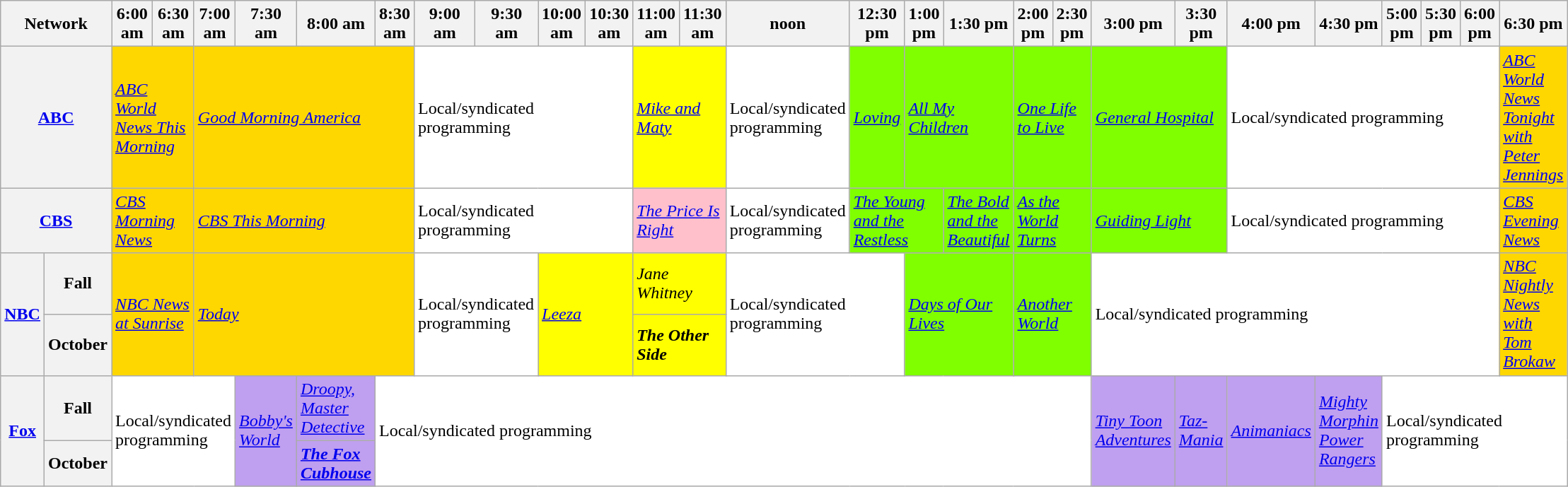<table class=wikitable>
<tr>
<th bgcolor="#C0C0C0" colspan="2">Network</th>
<th width="13%" bgcolor="#C0C0C0">6:00 am</th>
<th width="14%" bgcolor="#C0C0C0">6:30 am</th>
<th width="13%" bgcolor="#C0C0C0">7:00 am</th>
<th width="14%" bgcolor="#C0C0C0">7:30 am</th>
<th width="13%" bgcolor="#C0C0C0">8:00 am</th>
<th width="14%" bgcolor="#C0C0C0">8:30 am</th>
<th width="13%" bgcolor="#C0C0C0">9:00 am</th>
<th width="14%" bgcolor="#C0C0C0">9:30 am</th>
<th width="13%" bgcolor="#C0C0C0">10:00 am</th>
<th width="14%" bgcolor="#C0C0C0">10:30 am</th>
<th width="13%" bgcolor="#C0C0C0">11:00 am</th>
<th width="14%" bgcolor="#C0C0C0">11:30 am</th>
<th width="13%" bgcolor="#C0C0C0">noon</th>
<th width="14%" bgcolor="#C0C0C0">12:30 pm</th>
<th width="13%" bgcolor="#C0C0C0">1:00 pm</th>
<th width="14%" bgcolor="#C0C0C0">1:30 pm</th>
<th width="13%" bgcolor="#C0C0C0">2:00 pm</th>
<th width="14%" bgcolor="#C0C0C0">2:30 pm</th>
<th width="13%" bgcolor="#C0C0C0">3:00 pm</th>
<th width="14%" bgcolor="#C0C0C0">3:30 pm</th>
<th width="13%" bgcolor="#C0C0C0">4:00 pm</th>
<th width="14%" bgcolor="#C0C0C0">4:30 pm</th>
<th width="14%" bgcolor="#C0C0C0">5:00 pm</th>
<th width="14%" bgcolor="#C0C0C0">5:30 pm</th>
<th width="13%" bgcolor="#C0C0C0">6:00 pm</th>
<th width="13%" bgcolor="#C0C0C0">6:30 pm</th>
</tr>
<tr>
<th bgcolor="#C0C0C0" colspan="2"><a href='#'>ABC</a></th>
<td bgcolor="gold" colspan="2"><em><a href='#'>ABC World News This Morning</a></em></td>
<td bgcolor="gold" colspan="4"><em><a href='#'>Good Morning America</a></em></td>
<td bgcolor="white" colspan="4">Local/syndicated programming</td>
<td bgcolor="yellow" colspan="2"><em><a href='#'>Mike and Maty</a></em></td>
<td bgcolor="white">Local/syndicated programming</td>
<td bgcolor="chartreuse"><em><a href='#'>Loving</a></em></td>
<td bgcolor="chartreuse" colspan="2"><em><a href='#'>All My Children</a></em></td>
<td bgcolor="chartreuse" colspan="2"><em><a href='#'>One Life to Live</a></em></td>
<td bgcolor="chartreuse" colspan="2"><em><a href='#'>General Hospital</a></em></td>
<td bgcolor="white" colspan="5">Local/syndicated programming</td>
<td bgcolor="gold" colspan="1"><em><a href='#'>ABC World News Tonight with Peter Jennings</a></em></td>
</tr>
<tr>
<th bgcolor="#C0C0C0" colspan="2"><a href='#'>CBS</a></th>
<td bgcolor="gold" colspan="2"><em><a href='#'>CBS Morning News</a></em></td>
<td bgcolor="gold" colspan="4"><em><a href='#'>CBS This Morning</a></em></td>
<td bgcolor="white" colspan="4">Local/syndicated programming</td>
<td bgcolor="pink" colspan="2"><em><a href='#'>The Price Is Right</a></em></td>
<td bgcolor="white">Local/syndicated programming</td>
<td bgcolor="chartreuse" colspan="2"><em><a href='#'>The Young and the Restless</a></em></td>
<td bgcolor="chartreuse"><em><a href='#'>The Bold and the Beautiful</a></em></td>
<td bgcolor="chartreuse" colspan="2"><em><a href='#'>As the World Turns</a></em></td>
<td bgcolor="chartreuse" colspan="2"><em><a href='#'>Guiding Light</a></em></td>
<td bgcolor="white" colspan="5">Local/syndicated programming</td>
<td bgcolor="gold"><em><a href='#'>CBS Evening News</a></em></td>
</tr>
<tr>
<th bgcolor="#C0C0C0" rowspan="2"><a href='#'>NBC</a></th>
<th>Fall</th>
<td bgcolor="gold" colspan="2"rowspan="2"><em><a href='#'>NBC News at Sunrise</a></em></td>
<td bgcolor="gold" colspan="4"rowspan="2"><em><a href='#'>Today</a></em></td>
<td bgcolor="white" colspan="2"rowspan="2">Local/syndicated programming</td>
<td bgcolor="yellow" colspan="2"rowspan="2"><em><a href='#'>Leeza</a></em></td>
<td bgcolor="yellow" colspan="2"rowspan="1"><em>Jane Whitney</em></td>
<td bgcolor="white" colspan="2"rowspan="2">Local/syndicated programming</td>
<td bgcolor="chartreuse" colspan="2"rowspan="2"><em><a href='#'>Days of Our Lives</a></em></td>
<td bgcolor="chartreuse" colspan="2"rowspan="2"><em><a href='#'>Another World</a></em></td>
<td bgcolor="white" colspan="7"rowspan="2">Local/syndicated programming</td>
<td bgcolor="gold" rowspan="2"><em><a href='#'>NBC Nightly News with Tom Brokaw</a></em></td>
</tr>
<tr>
<th>October</th>
<td bgcolor="yellow" colspan="2"rowspan="1"><strong><em>The Other Side</em></strong></td>
</tr>
<tr>
<th bgcolor="#C0C0C0" rowspan="2"><a href='#'>Fox</a></th>
<th>Fall</th>
<td colspan="3" rowspan="2" bgcolor="white">Local/syndicated programming</td>
<td rowspan="2" bgcolor="bf9fef"><em><a href='#'>Bobby's World</a></em></td>
<td bgcolor="bf9fef"><em><a href='#'>Droopy, Master Detective</a></em></td>
<td colspan="13" rowspan="2" bgcolor="white">Local/syndicated programming</td>
<td rowspan="2" bgcolor="bf9fef"><em><a href='#'>Tiny Toon Adventures</a></em> </td>
<td rowspan="2" bgcolor="bf9fef"><em><a href='#'>Taz-Mania</a></em></td>
<td rowspan="2" bgcolor="bf9fef"><em><a href='#'>Animaniacs</a></em></td>
<td rowspan="2" bgcolor="bf9fef"><em><a href='#'>Mighty Morphin Power Rangers</a></em></td>
<td colspan="4" rowspan="2" bgcolor="white">Local/syndicated programming</td>
</tr>
<tr>
<th>October</th>
<td bgcolor="bf9fef"><strong><em><a href='#'>The Fox Cubhouse</a></em></strong></td>
</tr>
</table>
